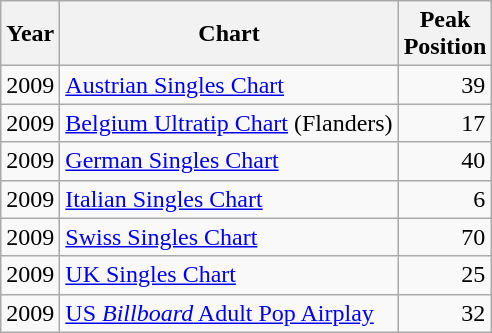<table class="wikitable sortable">
<tr>
<th>Year</th>
<th>Chart</th>
<th>Peak<br>Position</th>
</tr>
<tr>
<td>2009</td>
<td><a href='#'>Austrian Singles Chart</a></td>
<td style="text-align: right; padding-right: 4px">39</td>
</tr>
<tr>
<td>2009</td>
<td><a href='#'>Belgium Ultratip Chart</a> (Flanders)</td>
<td style="text-align: right; padding-right: 4px">17</td>
</tr>
<tr>
<td>2009</td>
<td><a href='#'>German Singles Chart</a></td>
<td style="text-align: right; padding-right: 4px">40</td>
</tr>
<tr>
<td>2009</td>
<td><a href='#'>Italian Singles Chart</a></td>
<td style="text-align: right; padding-right: 4px">6</td>
</tr>
<tr>
<td>2009</td>
<td><a href='#'>Swiss Singles Chart</a></td>
<td style="text-align: right; padding-right: 4px">70</td>
</tr>
<tr>
<td>2009</td>
<td><a href='#'>UK Singles Chart</a></td>
<td style="text-align: right; padding-right: 4px">25</td>
</tr>
<tr>
<td>2009</td>
<td><a href='#'>US <em>Billboard</em> Adult Pop Airplay</a></td>
<td style="text-align: right; padding-right: 4px">32</td>
</tr>
</table>
